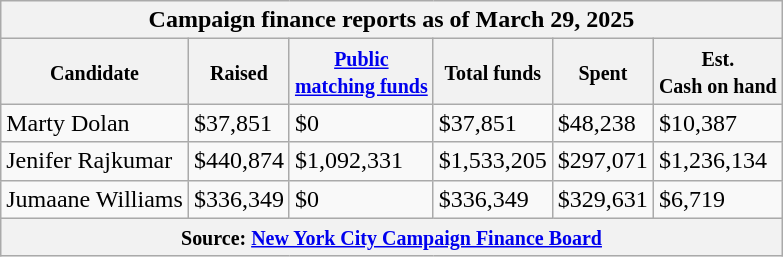<table class="wikitable sortable">
<tr>
<th colspan="6">Campaign finance reports as of March 29, 2025</th>
</tr>
<tr style="text-align:center;">
<th><small>Candidate</small></th>
<th><small>Raised</small></th>
<th><small><a href='#'>Public</a></small><br><small><a href='#'>matching funds</a></small></th>
<th><small>Total funds</small></th>
<th><small>Spent</small></th>
<th><small>Est.</small><br><small>Cash on hand</small></th>
</tr>
<tr>
<td>Marty Dolan</td>
<td>$37,851</td>
<td>$0</td>
<td>$37,851</td>
<td>$48,238</td>
<td>$10,387</td>
</tr>
<tr>
<td>Jenifer Rajkumar</td>
<td>$440,874</td>
<td>$1,092,331</td>
<td>$1,533,205</td>
<td>$297,071</td>
<td>$1,236,134</td>
</tr>
<tr>
<td>Jumaane Williams</td>
<td>$336,349</td>
<td>$0</td>
<td>$336,349</td>
<td>$329,631</td>
<td>$6,719</td>
</tr>
<tr>
<th colspan="6"><small>Source: <a href='#'>New York City Campaign Finance Board</a></small></th>
</tr>
</table>
